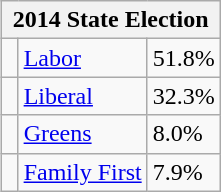<table class="wikitable" style="float:right; margin-left:0.5em">
<tr>
<th colspan = 3>2014 State Election</th>
</tr>
<tr>
<td> </td>
<td><a href='#'>Labor</a></td>
<td>51.8%</td>
</tr>
<tr>
<td> </td>
<td><a href='#'>Liberal</a></td>
<td>32.3%</td>
</tr>
<tr>
<td> </td>
<td><a href='#'>Greens</a></td>
<td>8.0%</td>
</tr>
<tr>
<td> </td>
<td><a href='#'>Family First</a></td>
<td>7.9%</td>
</tr>
</table>
